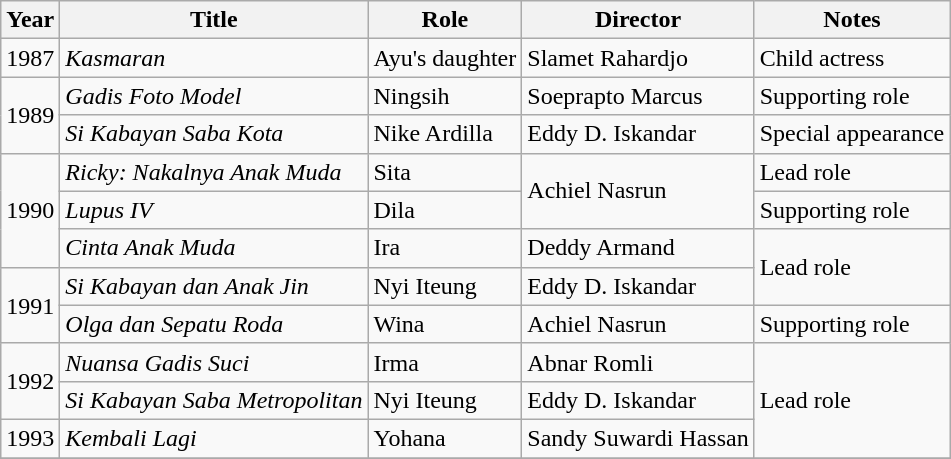<table class="wikitable">
<tr>
<th>Year</th>
<th>Title</th>
<th>Role</th>
<th>Director</th>
<th>Notes</th>
</tr>
<tr>
<td>1987</td>
<td><em>Kasmaran</em></td>
<td>Ayu's daughter</td>
<td>Slamet Rahardjo</td>
<td>Child actress</td>
</tr>
<tr>
<td rowspan="2">1989</td>
<td><em>Gadis Foto Model</em></td>
<td>Ningsih</td>
<td>Soeprapto Marcus</td>
<td>Supporting role</td>
</tr>
<tr>
<td><em>Si Kabayan Saba Kota</em></td>
<td>Nike Ardilla</td>
<td>Eddy D. Iskandar</td>
<td>Special appearance</td>
</tr>
<tr>
<td rowspan="3">1990</td>
<td><em>Ricky: Nakalnya Anak Muda</em></td>
<td>Sita</td>
<td rowspan="2">Achiel Nasrun</td>
<td>Lead role</td>
</tr>
<tr>
<td><em>Lupus IV</em></td>
<td>Dila</td>
<td>Supporting role</td>
</tr>
<tr>
<td><em>Cinta Anak Muda</em></td>
<td>Ira</td>
<td>Deddy Armand</td>
<td rowspan="2">Lead role</td>
</tr>
<tr>
<td rowspan="2">1991</td>
<td><em>Si Kabayan dan Anak Jin</em></td>
<td>Nyi Iteung</td>
<td>Eddy D. Iskandar</td>
</tr>
<tr>
<td><em>Olga dan Sepatu Roda</em></td>
<td>Wina</td>
<td>Achiel Nasrun</td>
<td>Supporting role</td>
</tr>
<tr>
<td rowspan=2>1992</td>
<td><em>Nuansa Gadis Suci</em></td>
<td>Irma</td>
<td>Abnar Romli</td>
<td rowspan="3">Lead role</td>
</tr>
<tr>
<td><em>Si Kabayan Saba Metropolitan</em></td>
<td>Nyi Iteung</td>
<td>Eddy D. Iskandar</td>
</tr>
<tr>
<td>1993</td>
<td><em>Kembali Lagi</em></td>
<td>Yohana</td>
<td>Sandy Suwardi Hassan</td>
</tr>
<tr>
</tr>
</table>
